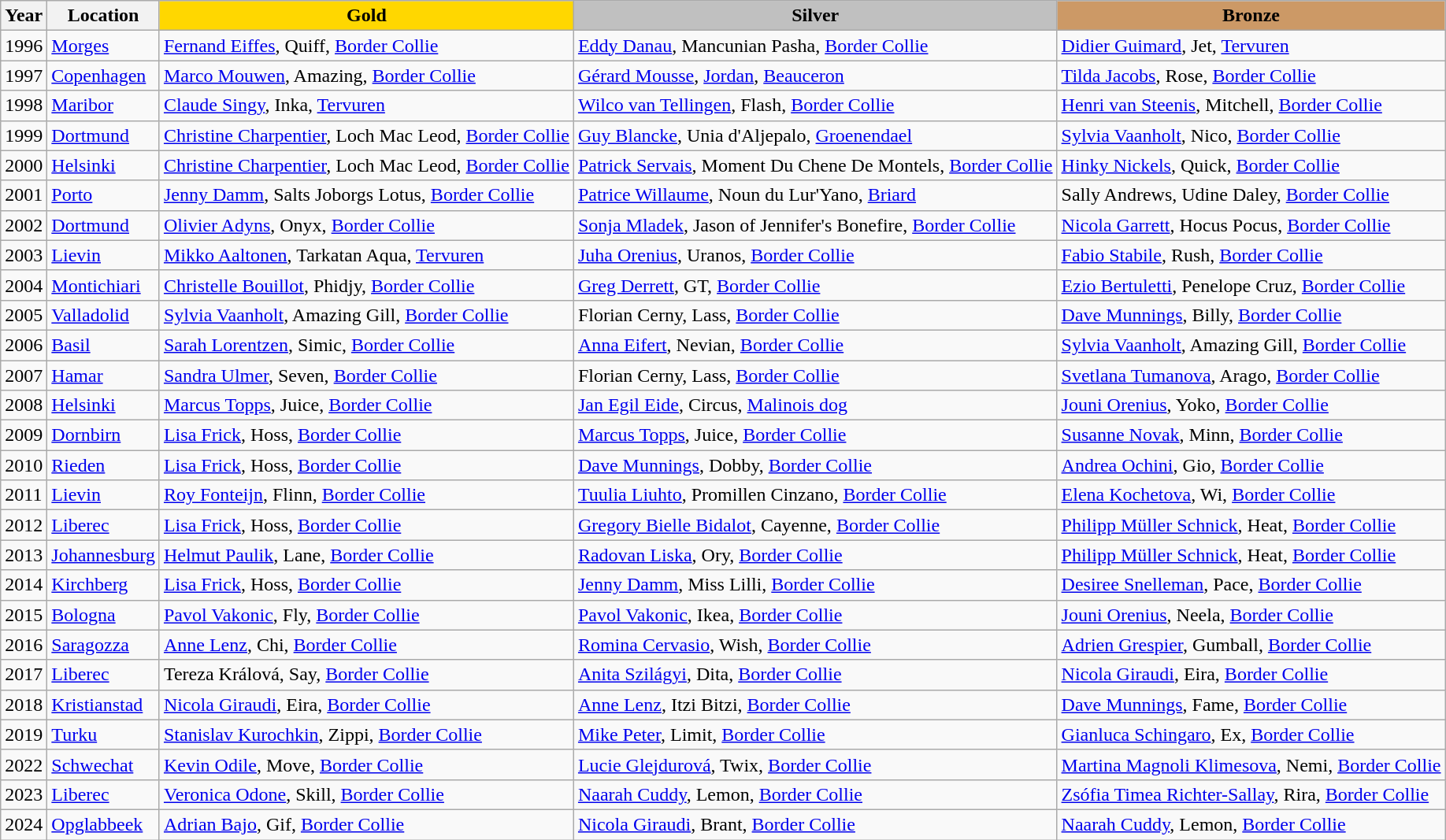<table class="wikitable">
<tr>
<th>Year</th>
<th>Location</th>
<th style="background-color:gold;">Gold</th>
<th style="background-color:silver;">Silver</th>
<th style="background-color:#cc9966;">Bronze</th>
</tr>
<tr>
<td>1996</td>
<td> <a href='#'>Morges</a></td>
<td> <a href='#'>Fernand Eiffes</a>, Quiff, <a href='#'>Border Collie</a></td>
<td> <a href='#'>Eddy Danau</a>, Mancunian Pasha, <a href='#'>Border Collie</a></td>
<td> <a href='#'>Didier Guimard</a>, Jet, <a href='#'>Tervuren</a></td>
</tr>
<tr>
<td>1997</td>
<td> <a href='#'>Copenhagen</a></td>
<td> <a href='#'>Marco Mouwen</a>, Amazing, <a href='#'>Border Collie</a></td>
<td> <a href='#'>Gérard Mousse</a>, <a href='#'>Jordan</a>, <a href='#'>Beauceron</a></td>
<td> <a href='#'>Tilda Jacobs</a>, Rose, <a href='#'>Border Collie</a></td>
</tr>
<tr>
<td>1998</td>
<td> <a href='#'>Maribor</a></td>
<td> <a href='#'>Claude Singy</a>, Inka, <a href='#'>Tervuren</a></td>
<td> <a href='#'>Wilco van Tellingen</a>, Flash, <a href='#'>Border Collie</a></td>
<td> <a href='#'>Henri van Steenis</a>, Mitchell, <a href='#'>Border Collie</a></td>
</tr>
<tr>
<td>1999</td>
<td> <a href='#'>Dortmund</a></td>
<td> <a href='#'>Christine Charpentier</a>, Loch Mac Leod, <a href='#'>Border Collie</a></td>
<td> <a href='#'>Guy Blancke</a>, Unia d'Aljepalo, <a href='#'>Groenendael</a></td>
<td> <a href='#'>Sylvia Vaanholt</a>, Nico, <a href='#'>Border Collie</a></td>
</tr>
<tr>
<td>2000</td>
<td> <a href='#'>Helsinki</a></td>
<td> <a href='#'>Christine Charpentier</a>, Loch Mac Leod, <a href='#'>Border Collie</a></td>
<td> <a href='#'>Patrick Servais</a>, Moment Du Chene De Montels, <a href='#'>Border Collie</a></td>
<td> <a href='#'>Hinky Nickels</a>, Quick, <a href='#'>Border Collie</a></td>
</tr>
<tr>
<td>2001</td>
<td> <a href='#'>Porto</a></td>
<td> <a href='#'>Jenny Damm</a>, Salts Joborgs Lotus, <a href='#'>Border Collie</a></td>
<td> <a href='#'>Patrice Willaume</a>, Noun du Lur'Yano, <a href='#'>Briard</a></td>
<td> Sally Andrews, Udine Daley, <a href='#'>Border Collie</a></td>
</tr>
<tr>
<td>2002</td>
<td> <a href='#'>Dortmund</a></td>
<td> <a href='#'>Olivier Adyns</a>, Onyx, <a href='#'>Border Collie</a></td>
<td> <a href='#'>Sonja Mladek</a>, Jason of Jennifer's Bonefire, <a href='#'>Border Collie</a></td>
<td> <a href='#'>Nicola Garrett</a>, Hocus Pocus, <a href='#'>Border Collie</a></td>
</tr>
<tr>
<td>2003</td>
<td> <a href='#'>Lievin</a></td>
<td> <a href='#'>Mikko Aaltonen</a>, Tarkatan Aqua, <a href='#'>Tervuren</a></td>
<td> <a href='#'>Juha Orenius</a>, Uranos, <a href='#'>Border Collie</a></td>
<td> <a href='#'>Fabio Stabile</a>, Rush, <a href='#'>Border Collie</a></td>
</tr>
<tr>
<td>2004</td>
<td> <a href='#'>Montichiari</a></td>
<td> <a href='#'>Christelle Bouillot</a>, Phidjy, <a href='#'>Border Collie</a></td>
<td> <a href='#'>Greg Derrett</a>, GT, <a href='#'>Border Collie</a></td>
<td> <a href='#'>Ezio Bertuletti</a>, Penelope Cruz, <a href='#'>Border Collie</a></td>
</tr>
<tr>
<td>2005</td>
<td> <a href='#'>Valladolid</a></td>
<td> <a href='#'>Sylvia Vaanholt</a>, Amazing Gill, <a href='#'>Border Collie</a></td>
<td> Florian Cerny, Lass, <a href='#'>Border Collie</a></td>
<td> <a href='#'>Dave Munnings</a>, Billy, <a href='#'>Border Collie</a></td>
</tr>
<tr>
<td>2006</td>
<td> <a href='#'>Basil</a></td>
<td> <a href='#'>Sarah Lorentzen</a>, Simic, <a href='#'>Border Collie</a></td>
<td> <a href='#'>Anna Eifert</a>, Nevian, <a href='#'>Border Collie</a></td>
<td> <a href='#'>Sylvia Vaanholt</a>, Amazing Gill, <a href='#'>Border Collie</a></td>
</tr>
<tr>
<td>2007</td>
<td> <a href='#'>Hamar</a></td>
<td> <a href='#'>Sandra Ulmer</a>, Seven, <a href='#'>Border Collie</a></td>
<td> Florian Cerny, Lass, <a href='#'>Border Collie</a></td>
<td> <a href='#'>Svetlana Tumanova</a>, Arago, <a href='#'>Border Collie</a></td>
</tr>
<tr>
<td>2008</td>
<td> <a href='#'>Helsinki</a></td>
<td> <a href='#'>Marcus Topps</a>, Juice, <a href='#'>Border Collie</a></td>
<td> <a href='#'>Jan Egil Eide</a>, Circus, <a href='#'>Malinois dog</a></td>
<td> <a href='#'>Jouni Orenius</a>, Yoko, <a href='#'>Border Collie</a></td>
</tr>
<tr>
<td>2009</td>
<td> <a href='#'>Dornbirn</a></td>
<td> <a href='#'>Lisa Frick</a>, Hoss, <a href='#'>Border Collie</a></td>
<td> <a href='#'>Marcus Topps</a>, Juice, <a href='#'>Border Collie</a></td>
<td> <a href='#'>Susanne Novak</a>, Minn, <a href='#'>Border Collie</a></td>
</tr>
<tr>
<td>2010</td>
<td> <a href='#'>Rieden</a></td>
<td> <a href='#'>Lisa Frick</a>, Hoss, <a href='#'>Border Collie</a></td>
<td> <a href='#'>Dave Munnings</a>, Dobby, <a href='#'>Border Collie</a></td>
<td> <a href='#'>Andrea Ochini</a>, Gio, <a href='#'>Border Collie</a></td>
</tr>
<tr>
<td>2011</td>
<td> <a href='#'>Lievin</a></td>
<td> <a href='#'>Roy Fonteijn</a>, Flinn, <a href='#'>Border Collie</a></td>
<td> <a href='#'>Tuulia Liuhto</a>, Promillen Cinzano, <a href='#'>Border Collie</a></td>
<td> <a href='#'>Elena Kochetova</a>, Wi, <a href='#'>Border Collie</a></td>
</tr>
<tr>
<td>2012</td>
<td> <a href='#'>Liberec</a></td>
<td> <a href='#'>Lisa Frick</a>, Hoss, <a href='#'>Border Collie</a></td>
<td> <a href='#'>Gregory Bielle Bidalot</a>, Cayenne, <a href='#'>Border Collie</a></td>
<td> <a href='#'>Philipp Müller Schnick</a>, Heat, <a href='#'>Border Collie</a></td>
</tr>
<tr>
<td>2013</td>
<td> <a href='#'>Johannesburg</a></td>
<td> <a href='#'>Helmut Paulik</a>, Lane, <a href='#'>Border Collie</a></td>
<td> <a href='#'>Radovan Liska</a>, Ory, <a href='#'>Border Collie</a></td>
<td> <a href='#'>Philipp Müller Schnick</a>, Heat, <a href='#'>Border Collie</a></td>
</tr>
<tr>
<td>2014</td>
<td> <a href='#'>Kirchberg</a></td>
<td> <a href='#'>Lisa Frick</a>, Hoss, <a href='#'>Border Collie</a></td>
<td> <a href='#'>Jenny Damm</a>, Miss Lilli, <a href='#'>Border Collie</a></td>
<td> <a href='#'>Desiree Snelleman</a>, Pace, <a href='#'>Border Collie</a></td>
</tr>
<tr>
<td>2015</td>
<td> <a href='#'>Bologna</a></td>
<td> <a href='#'>Pavol Vakonic</a>, Fly, <a href='#'>Border Collie</a></td>
<td> <a href='#'>Pavol Vakonic</a>, Ikea, <a href='#'>Border Collie</a></td>
<td> <a href='#'>Jouni Orenius</a>, Neela, <a href='#'>Border Collie</a></td>
</tr>
<tr>
<td>2016</td>
<td> <a href='#'>Saragozza</a></td>
<td> <a href='#'>Anne Lenz</a>, Chi, <a href='#'>Border Collie</a></td>
<td> <a href='#'>Romina Cervasio</a>, Wish, <a href='#'>Border Collie</a></td>
<td> <a href='#'>Adrien Grespier</a>, Gumball, <a href='#'>Border Collie</a></td>
</tr>
<tr>
<td>2017</td>
<td> <a href='#'>Liberec</a></td>
<td> Tereza Králová, Say, <a href='#'>Border Collie</a></td>
<td> <a href='#'>Anita Szilágyi</a>, Dita, <a href='#'>Border Collie</a></td>
<td> <a href='#'>Nicola Giraudi</a>, Eira, <a href='#'>Border Collie</a></td>
</tr>
<tr>
<td>2018</td>
<td> <a href='#'>Kristianstad</a></td>
<td> <a href='#'>Nicola Giraudi</a>, Eira, <a href='#'>Border Collie</a></td>
<td> <a href='#'>Anne Lenz</a>, Itzi Bitzi, <a href='#'>Border Collie</a></td>
<td> <a href='#'>Dave Munnings</a>, Fame, <a href='#'>Border Collie</a></td>
</tr>
<tr>
<td>2019</td>
<td> <a href='#'>Turku</a></td>
<td> <a href='#'>Stanislav Kurochkin</a>, Zippi, <a href='#'>Border Collie</a></td>
<td> <a href='#'>Mike Peter</a>, Limit, <a href='#'>Border Collie</a></td>
<td> <a href='#'>Gianluca Schingaro</a>, Ex, <a href='#'>Border Collie</a></td>
</tr>
<tr>
<td>2022</td>
<td> <a href='#'>Schwechat</a></td>
<td> <a href='#'>Kevin Odile</a>, Move, <a href='#'>Border Collie</a></td>
<td> <a href='#'>Lucie Glejdurová</a>, Twix, <a href='#'>Border Collie</a></td>
<td> <a href='#'>Martina Magnoli Klimesova</a>, Nemi, <a href='#'>Border Collie</a></td>
</tr>
<tr>
<td>2023</td>
<td> <a href='#'>Liberec</a></td>
<td> <a href='#'>Veronica Odone</a>, Skill, <a href='#'>Border Collie</a></td>
<td> <a href='#'>Naarah Cuddy</a>, Lemon, <a href='#'>Border Collie</a></td>
<td> <a href='#'>Zsófia Timea Richter-Sallay</a>, Rira, <a href='#'>Border Collie</a></td>
</tr>
<tr>
<td>2024</td>
<td> <a href='#'>Opglabbeek</a></td>
<td> <a href='#'>Adrian Bajo</a>, Gif, <a href='#'>Border Collie</a></td>
<td> <a href='#'>Nicola Giraudi</a>, Brant, <a href='#'>Border Collie</a></td>
<td> <a href='#'>Naarah Cuddy</a>, Lemon, <a href='#'>Border Collie</a></td>
</tr>
</table>
